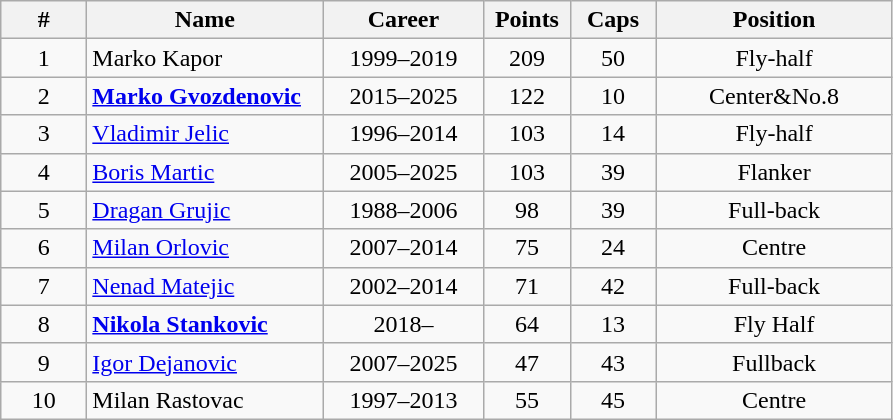<table class="wikitable sortable" style="text-align:center;">
<tr>
<th width=50px>#</th>
<th style="width:150px;">Name</th>
<th style="width:100px;">Career</th>
<th width=50px>Points</th>
<th width=50px>Caps</th>
<th width=150px>Position</th>
</tr>
<tr>
<td>1</td>
<td align="left">Marko Kapor</td>
<td>1999–2019</td>
<td>209</td>
<td>50</td>
<td>Fly-half</td>
</tr>
<tr>
<td>2</td>
<td align="left"><strong><a href='#'>Marko Gvozdenovic</a></strong></td>
<td>2015–2025</td>
<td>122</td>
<td>10</td>
<td>Center&No.8</td>
</tr>
<tr>
<td>3</td>
<td align="left"><a href='#'>Vladimir Jelic</a></td>
<td>1996–2014</td>
<td>103</td>
<td>14</td>
<td>Fly-half</td>
</tr>
<tr>
<td>4</td>
<td align="left"><a href='#'>Boris Martic</a></td>
<td>2005–2025</td>
<td>103</td>
<td>39</td>
<td>Flanker</td>
</tr>
<tr>
<td>5</td>
<td align="left"><a href='#'>Dragan Grujic</a></td>
<td>1988–2006</td>
<td>98</td>
<td>39</td>
<td>Full-back</td>
</tr>
<tr>
<td>6</td>
<td align="left"><a href='#'>Milan Orlovic</a></td>
<td>2007–2014</td>
<td>75</td>
<td>24</td>
<td>Centre</td>
</tr>
<tr>
<td>7</td>
<td align="left"><a href='#'>Nenad Matejic</a></td>
<td>2002–2014</td>
<td>71</td>
<td>42</td>
<td>Full-back</td>
</tr>
<tr>
<td>8</td>
<td align="left"><strong><a href='#'>Nikola Stankovic</a></strong></td>
<td>2018–</td>
<td>64</td>
<td>13</td>
<td>Fly Half</td>
</tr>
<tr>
<td>9</td>
<td align="left"><a href='#'>Igor Dejanovic</a></td>
<td>2007–2025</td>
<td>47</td>
<td>43</td>
<td>Fullback</td>
</tr>
<tr>
<td>10</td>
<td align="left">Milan Rastovac</td>
<td>1997–2013</td>
<td>55</td>
<td>45</td>
<td>Centre</td>
</tr>
</table>
